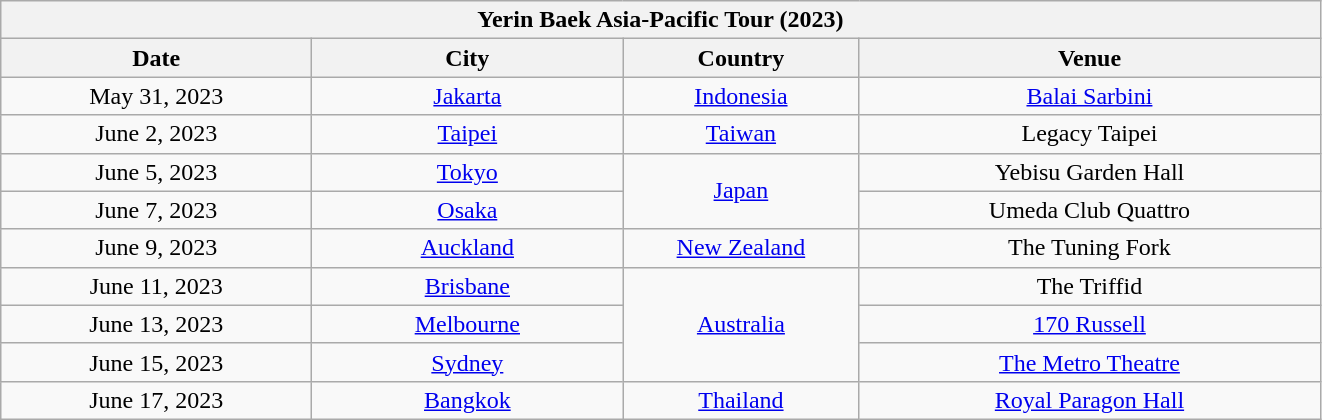<table class="wikitable" style="text-align:center;">
<tr>
<th colspan="4">Yerin Baek Asia-Pacific Tour (2023)</th>
</tr>
<tr>
<th width="200">Date</th>
<th width="200">City</th>
<th width="150">Country</th>
<th width="300">Venue</th>
</tr>
<tr>
<td>May 31, 2023</td>
<td><a href='#'>Jakarta</a></td>
<td><a href='#'>Indonesia</a></td>
<td><a href='#'>Balai Sarbini</a></td>
</tr>
<tr>
<td>June 2, 2023</td>
<td><a href='#'>Taipei</a></td>
<td><a href='#'>Taiwan</a></td>
<td>Legacy Taipei</td>
</tr>
<tr>
<td>June 5, 2023</td>
<td><a href='#'>Tokyo</a></td>
<td rowspan="2"><a href='#'>Japan</a></td>
<td>Yebisu Garden Hall</td>
</tr>
<tr>
<td>June 7, 2023</td>
<td><a href='#'>Osaka</a></td>
<td>Umeda Club Quattro</td>
</tr>
<tr>
<td>June 9, 2023</td>
<td><a href='#'>Auckland</a></td>
<td><a href='#'>New Zealand</a></td>
<td>The Tuning Fork</td>
</tr>
<tr>
<td>June 11, 2023</td>
<td><a href='#'>Brisbane</a></td>
<td rowspan="3"><a href='#'>Australia</a></td>
<td>The Triffid</td>
</tr>
<tr>
<td>June 13, 2023</td>
<td><a href='#'>Melbourne</a></td>
<td><a href='#'>170 Russell</a></td>
</tr>
<tr>
<td>June 15, 2023</td>
<td><a href='#'>Sydney</a></td>
<td><a href='#'>The Metro Theatre</a></td>
</tr>
<tr>
<td>June 17, 2023</td>
<td><a href='#'>Bangkok</a></td>
<td><a href='#'>Thailand</a></td>
<td><a href='#'>Royal Paragon Hall</a></td>
</tr>
</table>
